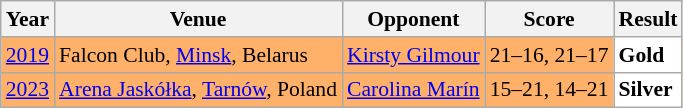<table class="sortable wikitable" style="font-size: 90%;">
<tr>
<th>Year</th>
<th>Venue</th>
<th>Opponent</th>
<th>Score</th>
<th>Result</th>
</tr>
<tr style="background:#FFB069">
<td align="center"><a href='#'>2019</a></td>
<td align="left">Falcon Club, <a href='#'>Minsk</a>, Belarus</td>
<td align="left"> <a href='#'>Kirsty Gilmour</a></td>
<td align="left">21–16, 21–17</td>
<td style="text-align:left; background:white"> <strong>Gold</strong></td>
</tr>
<tr style="background:#FFB069">
<td align="center"><a href='#'>2023</a></td>
<td align="left"><a href='#'>Arena Jaskółka</a>, <a href='#'>Tarnów</a>, Poland</td>
<td align="left"> <a href='#'>Carolina Marín</a></td>
<td align="left">15–21, 14–21</td>
<td style="text-align:left; background:white"> <strong>Silver</strong></td>
</tr>
</table>
